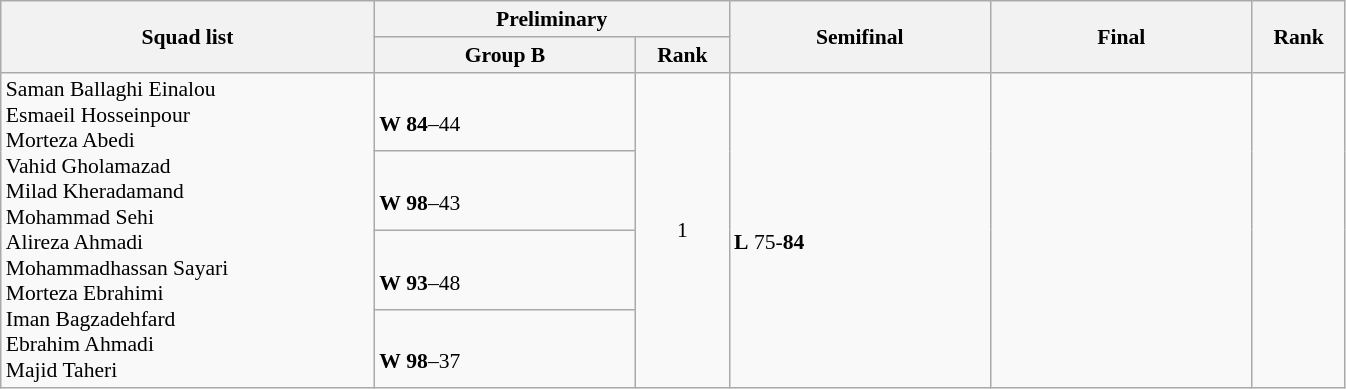<table class="wikitable" width="71%" style="text-align:left; font-size:90%">
<tr>
<th rowspan="2" width="20%">Squad list</th>
<th colspan="2">Preliminary</th>
<th rowspan="2" width="14%">Semifinal</th>
<th rowspan="2" width="14%">Final</th>
<th rowspan="2" width="5%">Rank</th>
</tr>
<tr>
<th width="14%">Group B</th>
<th width="5%">Rank</th>
</tr>
<tr>
<td rowspan=4>Saman Ballaghi Einalou<br>Esmaeil Hosseinpour<br>Morteza Abedi<br>Vahid Gholamazad <br>Milad Kheradamand<br>Mohammad Sehi<br>Alireza Ahmadi <br>Mohammadhassan Sayari<br>Morteza Ebrahimi<br>Iman Bagzadehfard<br>Ebrahim Ahmadi<br>Majid  Taheri</td>
<td><br><strong>W</strong> <strong>84</strong>–44</td>
<td rowspan=4 align=center>1 <strong></strong></td>
<td rowspan=4><br><strong>L</strong> 75-<strong>84</strong></td>
<td rowspan=4><br></td>
<td rowspan=4 align=center></td>
</tr>
<tr>
<td><br><strong>W</strong> <strong>98</strong>–43</td>
</tr>
<tr>
<td><br><strong>W</strong> <strong>93</strong>–48</td>
</tr>
<tr>
<td><br><strong>W</strong> <strong>98</strong>–37</td>
</tr>
</table>
